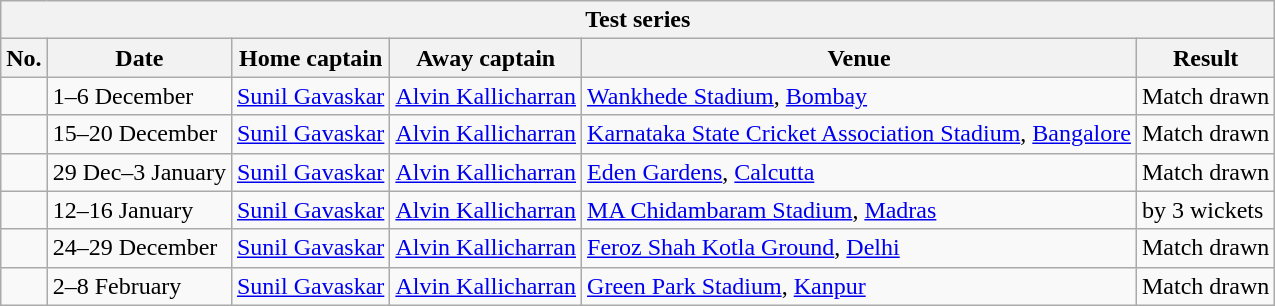<table class="wikitable">
<tr>
<th colspan="9">Test series</th>
</tr>
<tr>
<th>No.</th>
<th>Date</th>
<th>Home captain</th>
<th>Away captain</th>
<th>Venue</th>
<th>Result</th>
</tr>
<tr>
<td></td>
<td>1–6 December</td>
<td><a href='#'>Sunil Gavaskar</a></td>
<td><a href='#'>Alvin Kallicharran</a></td>
<td><a href='#'>Wankhede Stadium</a>, <a href='#'>Bombay</a></td>
<td>Match drawn</td>
</tr>
<tr>
<td></td>
<td>15–20 December</td>
<td><a href='#'>Sunil Gavaskar</a></td>
<td><a href='#'>Alvin Kallicharran</a></td>
<td><a href='#'>Karnataka State Cricket Association Stadium</a>, <a href='#'>Bangalore</a></td>
<td>Match drawn</td>
</tr>
<tr>
<td></td>
<td>29 Dec–3 January</td>
<td><a href='#'>Sunil Gavaskar</a></td>
<td><a href='#'>Alvin Kallicharran</a></td>
<td><a href='#'>Eden Gardens</a>, <a href='#'>Calcutta</a></td>
<td>Match drawn</td>
</tr>
<tr>
<td></td>
<td>12–16 January</td>
<td><a href='#'>Sunil Gavaskar</a></td>
<td><a href='#'>Alvin Kallicharran</a></td>
<td><a href='#'>MA Chidambaram Stadium</a>, <a href='#'>Madras</a></td>
<td> by 3 wickets</td>
</tr>
<tr>
<td></td>
<td>24–29 December</td>
<td><a href='#'>Sunil Gavaskar</a></td>
<td><a href='#'>Alvin Kallicharran</a></td>
<td><a href='#'>Feroz Shah Kotla Ground</a>, <a href='#'>Delhi</a></td>
<td>Match drawn</td>
</tr>
<tr>
<td></td>
<td>2–8 February</td>
<td><a href='#'>Sunil Gavaskar</a></td>
<td><a href='#'>Alvin Kallicharran</a></td>
<td><a href='#'>Green Park Stadium</a>, <a href='#'>Kanpur</a></td>
<td>Match drawn</td>
</tr>
</table>
